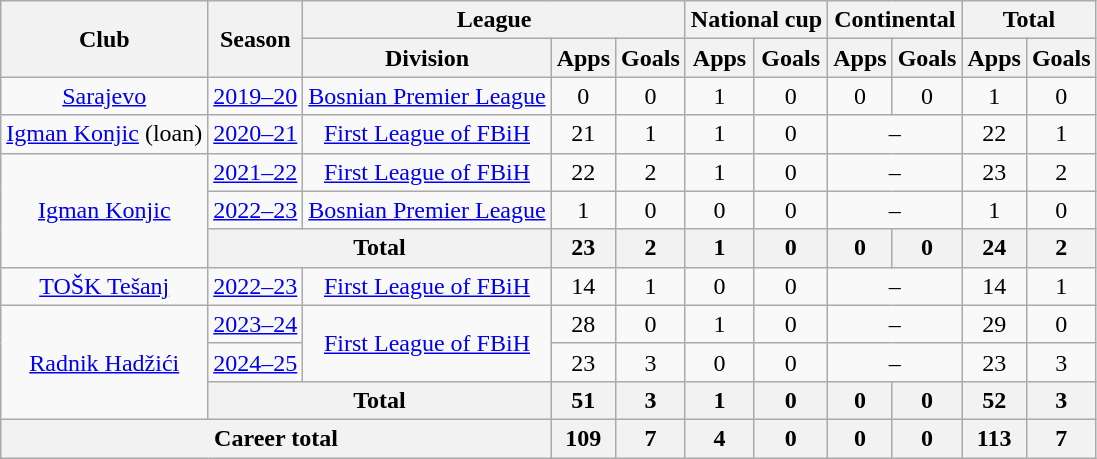<table class="wikitable" style="text-align:center">
<tr>
<th rowspan=2>Club</th>
<th rowspan=2>Season</th>
<th colspan=3>League</th>
<th colspan=2>National cup</th>
<th colspan=2>Continental</th>
<th colspan=2>Total</th>
</tr>
<tr>
<th>Division</th>
<th>Apps</th>
<th>Goals</th>
<th>Apps</th>
<th>Goals</th>
<th>Apps</th>
<th>Goals</th>
<th>Apps</th>
<th>Goals</th>
</tr>
<tr>
<td><a href='#'>Sarajevo</a></td>
<td><a href='#'>2019–20</a></td>
<td><a href='#'>Bosnian Premier League</a></td>
<td>0</td>
<td>0</td>
<td>1</td>
<td>0</td>
<td>0</td>
<td>0</td>
<td>1</td>
<td>0</td>
</tr>
<tr>
<td><a href='#'>Igman Konjic</a> (loan)</td>
<td><a href='#'>2020–21</a></td>
<td><a href='#'>First League of FBiH</a></td>
<td>21</td>
<td>1</td>
<td>1</td>
<td>0</td>
<td colspan="2">–</td>
<td>22</td>
<td>1</td>
</tr>
<tr>
<td rowspan="3"><a href='#'>Igman Konjic</a></td>
<td><a href='#'>2021–22</a></td>
<td><a href='#'>First League of FBiH</a></td>
<td>22</td>
<td>2</td>
<td>1</td>
<td>0</td>
<td colspan="2">–</td>
<td>23</td>
<td>2</td>
</tr>
<tr>
<td><a href='#'>2022–23</a></td>
<td><a href='#'>Bosnian Premier League</a></td>
<td>1</td>
<td>0</td>
<td>0</td>
<td>0</td>
<td colspan="2">–</td>
<td>1</td>
<td>0</td>
</tr>
<tr>
<th colspan="2">Total</th>
<th>23</th>
<th>2</th>
<th>1</th>
<th>0</th>
<th>0</th>
<th>0</th>
<th>24</th>
<th>2</th>
</tr>
<tr>
<td><a href='#'>TOŠK Tešanj</a></td>
<td><a href='#'>2022–23</a></td>
<td><a href='#'>First League of FBiH</a></td>
<td>14</td>
<td>1</td>
<td>0</td>
<td>0</td>
<td colspan="2">–</td>
<td>14</td>
<td>1</td>
</tr>
<tr>
<td rowspan="3"><a href='#'>Radnik Hadžići</a></td>
<td><a href='#'>2023–24</a></td>
<td rowspan="2"><a href='#'>First League of FBiH</a></td>
<td>28</td>
<td>0</td>
<td>1</td>
<td>0</td>
<td colspan="2">–</td>
<td>29</td>
<td>0</td>
</tr>
<tr>
<td><a href='#'>2024–25</a></td>
<td>23</td>
<td>3</td>
<td>0</td>
<td>0</td>
<td colspan="2">–</td>
<td>23</td>
<td>3</td>
</tr>
<tr>
<th colspan="2">Total</th>
<th>51</th>
<th>3</th>
<th>1</th>
<th>0</th>
<th>0</th>
<th>0</th>
<th>52</th>
<th>3</th>
</tr>
<tr>
<th colspan=3>Career total</th>
<th>109</th>
<th>7</th>
<th>4</th>
<th>0</th>
<th>0</th>
<th>0</th>
<th>113</th>
<th>7</th>
</tr>
</table>
